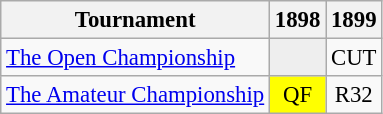<table class="wikitable" style="font-size:95%;text-align:center;">
<tr>
<th>Tournament</th>
<th>1898</th>
<th>1899</th>
</tr>
<tr>
<td align=left><a href='#'>The Open Championship</a></td>
<td style="background:#eeeeee;"></td>
<td>CUT</td>
</tr>
<tr>
<td style="text-align:left;"><a href='#'>The Amateur Championship</a></td>
<td style="background:yellow;">QF</td>
<td>R32</td>
</tr>
</table>
